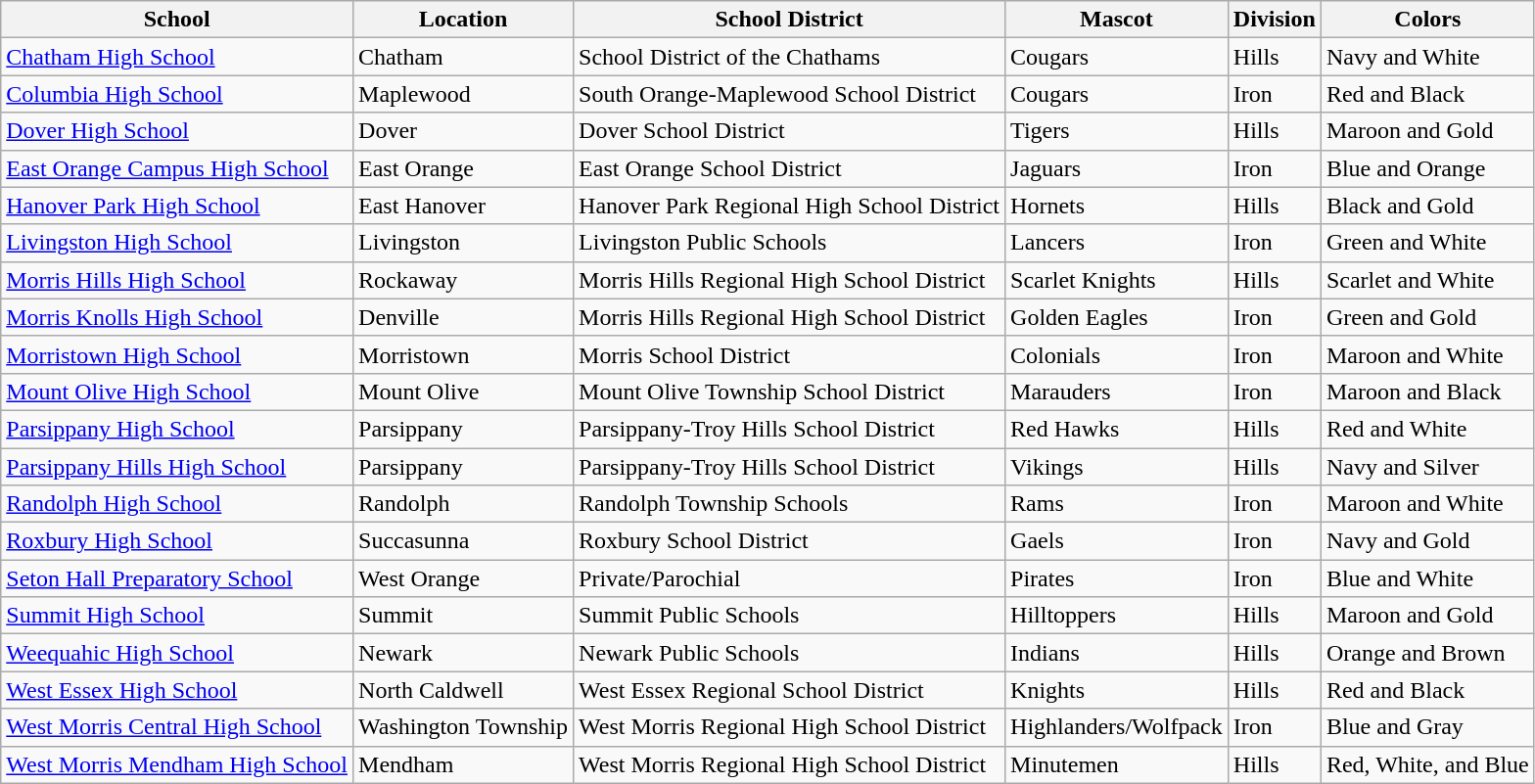<table class="wikitable sortable">
<tr>
<th>School</th>
<th>Location</th>
<th>School District</th>
<th>Mascot</th>
<th>Division</th>
<th>Colors</th>
</tr>
<tr>
<td><a href='#'>Chatham High School</a></td>
<td>Chatham</td>
<td>School District of the Chathams</td>
<td>Cougars</td>
<td>Hills</td>
<td> Navy and  White</td>
</tr>
<tr>
<td><a href='#'>Columbia High School</a></td>
<td>Maplewood</td>
<td>South Orange-Maplewood School District</td>
<td>Cougars</td>
<td>Iron</td>
<td> Red and  Black</td>
</tr>
<tr>
<td><a href='#'>Dover High School</a></td>
<td>Dover</td>
<td>Dover School District</td>
<td>Tigers</td>
<td>Hills</td>
<td> Maroon and  Gold</td>
</tr>
<tr>
<td><a href='#'>East Orange Campus High School</a></td>
<td>East Orange</td>
<td>East Orange School District</td>
<td>Jaguars</td>
<td>Iron</td>
<td> Blue and  Orange</td>
</tr>
<tr>
<td><a href='#'>Hanover Park High School</a></td>
<td>East Hanover</td>
<td>Hanover Park Regional High School District</td>
<td>Hornets</td>
<td>Hills</td>
<td> Black and  Gold</td>
</tr>
<tr>
<td><a href='#'>Livingston High School</a></td>
<td>Livingston</td>
<td>Livingston Public Schools</td>
<td>Lancers</td>
<td>Iron</td>
<td> Green and  White</td>
</tr>
<tr>
<td><a href='#'>Morris Hills High School</a></td>
<td>Rockaway</td>
<td>Morris Hills Regional High School District</td>
<td>Scarlet Knights</td>
<td>Hills</td>
<td> Scarlet and  White</td>
</tr>
<tr>
<td><a href='#'>Morris Knolls High School</a></td>
<td>Denville</td>
<td>Morris Hills Regional High School District</td>
<td>Golden Eagles</td>
<td>Iron</td>
<td> Green and  Gold</td>
</tr>
<tr>
<td><a href='#'>Morristown High School</a></td>
<td>Morristown</td>
<td>Morris School District</td>
<td>Colonials</td>
<td>Iron</td>
<td> Maroon and  White</td>
</tr>
<tr>
<td><a href='#'>Mount Olive High School</a></td>
<td>Mount Olive</td>
<td>Mount Olive Township School District</td>
<td>Marauders</td>
<td>Iron</td>
<td> Maroon and  Black</td>
</tr>
<tr>
<td><a href='#'>Parsippany High School</a></td>
<td>Parsippany</td>
<td>Parsippany-Troy Hills School District</td>
<td>Red Hawks</td>
<td>Hills</td>
<td> Red and  White</td>
</tr>
<tr>
<td><a href='#'>Parsippany Hills High School</a></td>
<td>Parsippany</td>
<td>Parsippany-Troy Hills School District</td>
<td>Vikings</td>
<td>Hills</td>
<td> Navy and  Silver</td>
</tr>
<tr>
<td><a href='#'>Randolph High School</a></td>
<td>Randolph</td>
<td>Randolph Township Schools</td>
<td>Rams</td>
<td>Iron</td>
<td> Maroon and  White</td>
</tr>
<tr>
<td><a href='#'>Roxbury High School</a></td>
<td>Succasunna</td>
<td>Roxbury School District</td>
<td>Gaels</td>
<td>Iron</td>
<td> Navy and  Gold</td>
</tr>
<tr>
<td><a href='#'>Seton Hall Preparatory School</a></td>
<td>West Orange</td>
<td>Private/Parochial</td>
<td>Pirates</td>
<td>Iron</td>
<td> Blue and  White</td>
</tr>
<tr>
<td><a href='#'>Summit High School</a></td>
<td>Summit</td>
<td>Summit Public Schools</td>
<td>Hilltoppers</td>
<td>Hills</td>
<td> Maroon and  Gold</td>
</tr>
<tr>
<td><a href='#'>Weequahic High School</a></td>
<td>Newark</td>
<td>Newark Public Schools</td>
<td>Indians</td>
<td>Hills</td>
<td> Orange and  Brown</td>
</tr>
<tr>
<td><a href='#'>West Essex High School</a></td>
<td>North Caldwell</td>
<td>West Essex Regional School District</td>
<td>Knights</td>
<td>Hills</td>
<td> Red and  Black</td>
</tr>
<tr>
<td><a href='#'>West Morris Central High School</a></td>
<td>Washington Township</td>
<td>West Morris Regional High School District</td>
<td>Highlanders/Wolfpack</td>
<td>Iron</td>
<td> Blue and  Gray</td>
</tr>
<tr>
<td><a href='#'>West Morris Mendham High School</a></td>
<td>Mendham</td>
<td>West Morris Regional High School District</td>
<td>Minutemen</td>
<td>Hills</td>
<td> Red,  White, and  Blue</td>
</tr>
</table>
